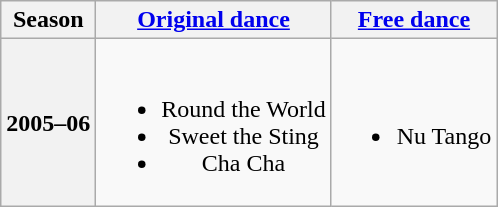<table class="wikitable" style="text-align:center">
<tr>
<th>Season</th>
<th><a href='#'>Original dance</a></th>
<th><a href='#'>Free dance</a></th>
</tr>
<tr>
<th>2005–06<br></th>
<td><br><ul><li> Round the World</li><li> Sweet the Sting</li><li>Cha Cha</li></ul></td>
<td><br><ul><li>Nu Tango</li></ul></td>
</tr>
</table>
